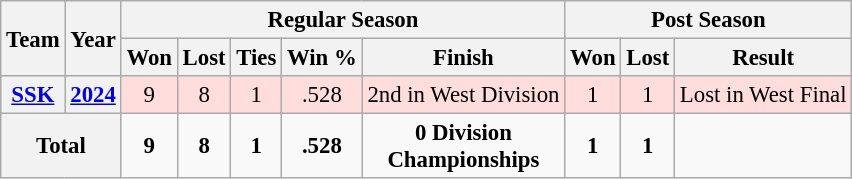<table class="wikitable" style="font-size: 95%; text-align:center;">
<tr>
<th rowspan="2">Team</th>
<th rowspan="2">Year</th>
<th colspan="5">Regular Season</th>
<th colspan="4">Post Season</th>
</tr>
<tr>
<th>Won</th>
<th>Lost</th>
<th>Ties</th>
<th>Win %</th>
<th>Finish</th>
<th>Won</th>
<th>Lost</th>
<th>Result</th>
</tr>
<tr ! style="background:#fdd;">
<th><a href='#'>SSK</a></th>
<th><a href='#'>2024</a></th>
<td>9</td>
<td>8</td>
<td>1</td>
<td>.528</td>
<td>2nd in West Division</td>
<td>1</td>
<td>1</td>
<td>Lost in West Final</td>
</tr>
<tr>
<th colspan="2"><strong>Total</strong></th>
<td><strong>9</strong></td>
<td><strong>8</strong></td>
<td><strong>1</strong></td>
<td><strong>.528</strong></td>
<td><strong>0 Division<br>Championships</strong></td>
<td><strong>1</strong></td>
<td><strong>1</strong></td>
<td></td>
</tr>
</table>
